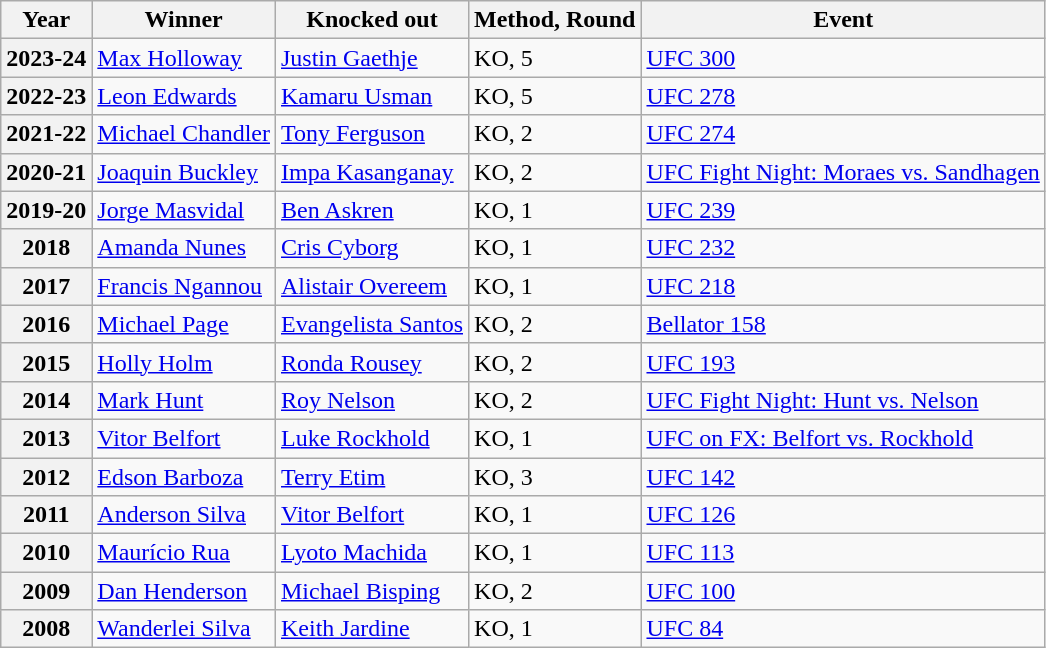<table class="wikitable">
<tr>
<th>Year</th>
<th>Winner</th>
<th>Knocked out</th>
<th>Method, Round</th>
<th>Event</th>
</tr>
<tr>
<th>2023-24</th>
<td> <a href='#'>Max Holloway</a></td>
<td> <a href='#'>Justin Gaethje</a></td>
<td>KO, 5</td>
<td><a href='#'>UFC 300</a></td>
</tr>
<tr>
<th>2022-23</th>
<td> <a href='#'>Leon Edwards</a></td>
<td> <a href='#'>Kamaru Usman</a></td>
<td>KO, 5</td>
<td><a href='#'>UFC 278</a></td>
</tr>
<tr>
<th>2021-22</th>
<td> <a href='#'>Michael Chandler</a></td>
<td> <a href='#'>Tony Ferguson</a></td>
<td>KO, 2</td>
<td><a href='#'>UFC 274</a></td>
</tr>
<tr>
<th>2020-21</th>
<td> <a href='#'>Joaquin Buckley</a></td>
<td> <a href='#'>Impa Kasanganay</a></td>
<td>KO, 2</td>
<td><a href='#'>UFC Fight Night: Moraes vs. Sandhagen</a></td>
</tr>
<tr>
<th>2019-20</th>
<td> <a href='#'>Jorge Masvidal</a></td>
<td> <a href='#'>Ben Askren</a></td>
<td>KO, 1</td>
<td><a href='#'>UFC 239</a></td>
</tr>
<tr>
<th>2018</th>
<td> <a href='#'>Amanda Nunes</a></td>
<td> <a href='#'>Cris Cyborg</a></td>
<td>KO, 1</td>
<td><a href='#'>UFC 232</a></td>
</tr>
<tr>
<th>2017</th>
<td> <a href='#'>Francis Ngannou</a></td>
<td> <a href='#'>Alistair Overeem</a></td>
<td>KO, 1</td>
<td><a href='#'>UFC 218</a></td>
</tr>
<tr>
<th>2016</th>
<td> <a href='#'>Michael Page</a></td>
<td> <a href='#'>Evangelista Santos</a></td>
<td>KO, 2</td>
<td><a href='#'>Bellator 158</a></td>
</tr>
<tr>
<th>2015</th>
<td> <a href='#'>Holly Holm</a></td>
<td> <a href='#'>Ronda Rousey</a></td>
<td>KO, 2</td>
<td><a href='#'>UFC 193</a></td>
</tr>
<tr>
<th>2014</th>
<td> <a href='#'>Mark Hunt</a></td>
<td> <a href='#'>Roy Nelson</a></td>
<td>KO, 2</td>
<td><a href='#'>UFC Fight Night: Hunt vs. Nelson</a></td>
</tr>
<tr>
<th>2013</th>
<td> <a href='#'>Vitor Belfort</a></td>
<td> <a href='#'>Luke Rockhold</a></td>
<td>KO, 1</td>
<td><a href='#'>UFC on FX: Belfort vs. Rockhold</a></td>
</tr>
<tr>
<th>2012</th>
<td> <a href='#'>Edson Barboza</a></td>
<td> <a href='#'>Terry Etim</a></td>
<td>KO, 3</td>
<td><a href='#'>UFC 142</a></td>
</tr>
<tr>
<th>2011</th>
<td> <a href='#'>Anderson Silva</a></td>
<td> <a href='#'>Vitor Belfort</a></td>
<td>KO, 1</td>
<td><a href='#'>UFC 126</a></td>
</tr>
<tr>
<th>2010</th>
<td> <a href='#'>Maurício Rua</a></td>
<td> <a href='#'>Lyoto Machida</a></td>
<td>KO, 1</td>
<td><a href='#'>UFC 113</a></td>
</tr>
<tr>
<th>2009</th>
<td> <a href='#'>Dan Henderson</a></td>
<td> <a href='#'>Michael Bisping</a></td>
<td>KO, 2</td>
<td><a href='#'>UFC 100</a></td>
</tr>
<tr>
<th>2008</th>
<td> <a href='#'>Wanderlei Silva</a></td>
<td> <a href='#'>Keith Jardine</a></td>
<td>KO, 1</td>
<td><a href='#'>UFC 84</a></td>
</tr>
</table>
